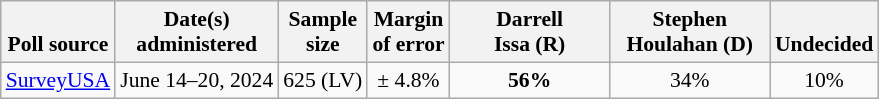<table class="wikitable" style="font-size:90%;text-align:center;">
<tr style="vertical-align:bottom">
<th>Poll source</th>
<th>Date(s)<br>administered</th>
<th>Sample<br>size</th>
<th>Margin<br>of error</th>
<th style="width:100px;">Darrell<br>Issa (R)</th>
<th style="width:100px;">Stephen<br>Houlahan (D)</th>
<th>Undecided</th>
</tr>
<tr>
<td style="text-align:left;"><a href='#'>SurveyUSA</a></td>
<td>June 14–20, 2024</td>
<td>625 (LV)</td>
<td>± 4.8%</td>
<td><strong>56%</strong></td>
<td>34%</td>
<td>10%</td>
</tr>
</table>
